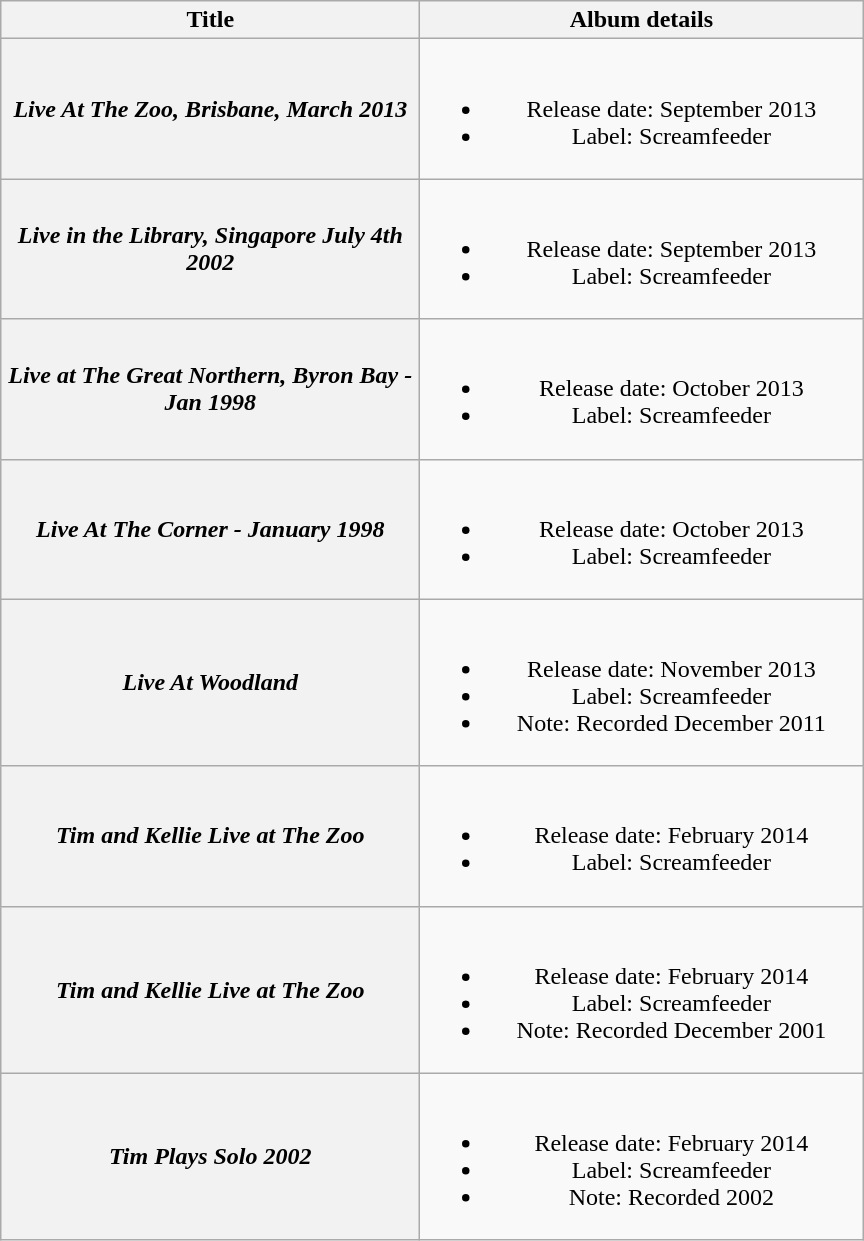<table class="wikitable plainrowheaders" style="text-align:center;" border="1">
<tr>
<th scope="col" rowspan="1" style="width:17em;">Title</th>
<th scope="col" rowspan="1" style="width:18em;">Album details</th>
</tr>
<tr>
<th scope="row"><em>Live At The Zoo, Brisbane, March 2013</em></th>
<td><br><ul><li>Release date: September 2013</li><li>Label: Screamfeeder</li></ul></td>
</tr>
<tr>
<th scope="row"><em>Live in the Library, Singapore July 4th 2002</em></th>
<td><br><ul><li>Release date: September 2013</li><li>Label: Screamfeeder</li></ul></td>
</tr>
<tr>
<th scope="row"><em>Live at The Great Northern, Byron Bay - Jan 1998</em></th>
<td><br><ul><li>Release date: October 2013</li><li>Label: Screamfeeder</li></ul></td>
</tr>
<tr>
<th scope="row"><em>Live At The Corner - January 1998</em></th>
<td><br><ul><li>Release date: October 2013</li><li>Label: Screamfeeder</li></ul></td>
</tr>
<tr>
<th scope="row"><em>Live At Woodland</em></th>
<td><br><ul><li>Release date: November 2013</li><li>Label: Screamfeeder</li><li>Note: Recorded December 2011</li></ul></td>
</tr>
<tr>
<th scope="row"><em>Tim and Kellie Live at The Zoo</em></th>
<td><br><ul><li>Release date: February 2014</li><li>Label: Screamfeeder</li></ul></td>
</tr>
<tr>
<th scope="row"><em>Tim and Kellie Live at The Zoo</em></th>
<td><br><ul><li>Release date: February 2014</li><li>Label: Screamfeeder</li><li>Note: Recorded December 2001</li></ul></td>
</tr>
<tr>
<th scope="row"><em>Tim Plays Solo 2002</em></th>
<td><br><ul><li>Release date: February 2014</li><li>Label: Screamfeeder</li><li>Note: Recorded 2002</li></ul></td>
</tr>
</table>
